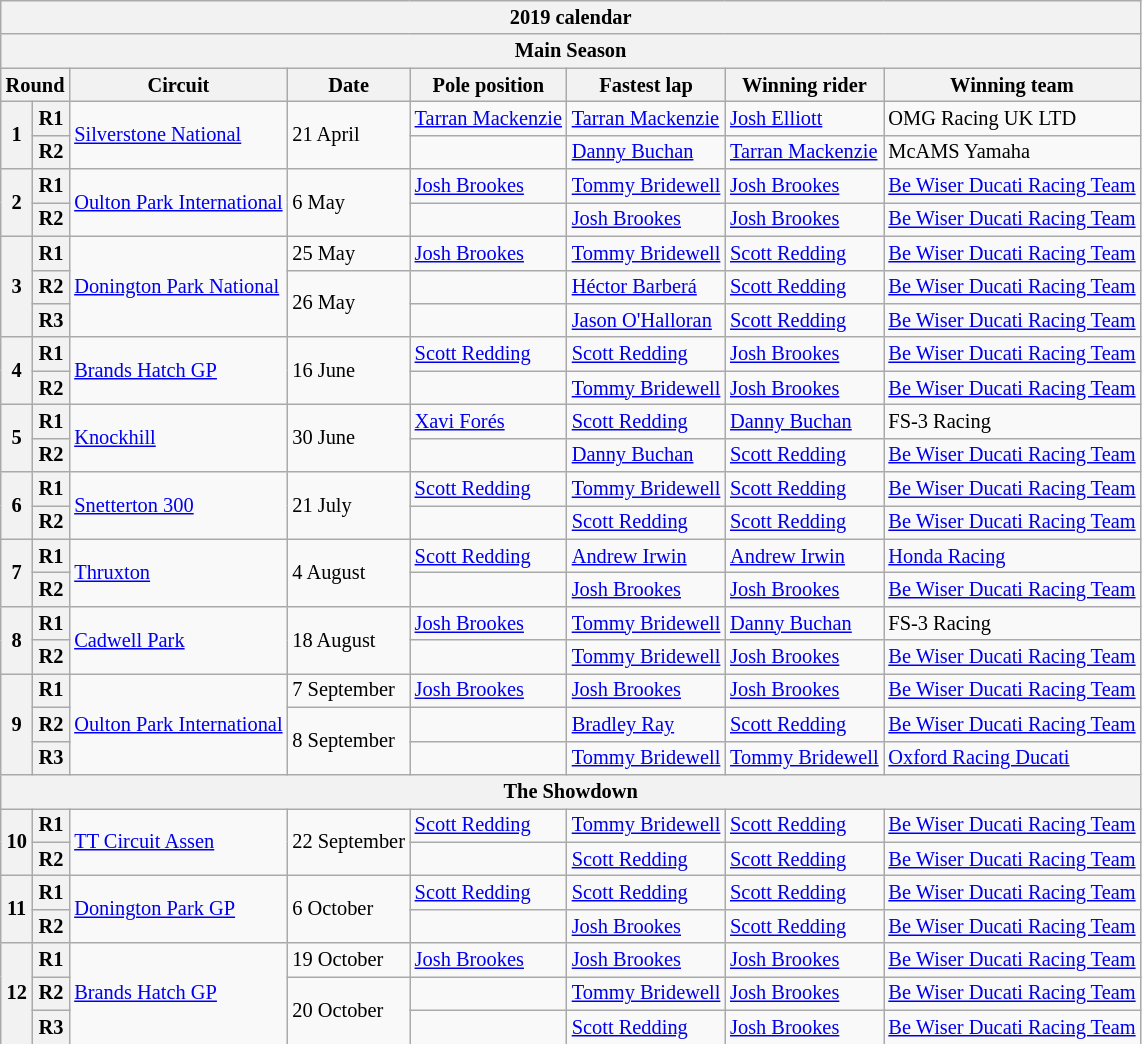<table class="wikitable" style="font-size: 85%">
<tr>
<th colspan=8>2019 calendar</th>
</tr>
<tr>
<th colspan=8>Main Season</th>
</tr>
<tr>
<th colspan=2>Round</th>
<th>Circuit</th>
<th>Date</th>
<th>Pole position</th>
<th>Fastest lap</th>
<th>Winning rider</th>
<th>Winning team</th>
</tr>
<tr>
<th rowspan=2>1</th>
<th>R1</th>
<td rowspan=2> <a href='#'>Silverstone National</a></td>
<td rowspan=2>21 April</td>
<td> <a href='#'>Tarran Mackenzie</a></td>
<td> <a href='#'>Tarran Mackenzie</a></td>
<td> <a href='#'>Josh Elliott</a></td>
<td>OMG Racing UK LTD</td>
</tr>
<tr>
<th>R2</th>
<td></td>
<td> <a href='#'>Danny Buchan</a></td>
<td> <a href='#'>Tarran Mackenzie</a></td>
<td>McAMS Yamaha</td>
</tr>
<tr>
<th rowspan=2>2</th>
<th>R1</th>
<td rowspan=2> <a href='#'>Oulton Park International</a></td>
<td rowspan=2>6 May</td>
<td> <a href='#'>Josh Brookes</a></td>
<td> <a href='#'>Tommy Bridewell</a></td>
<td> <a href='#'>Josh Brookes</a></td>
<td><a href='#'>Be Wiser Ducati Racing Team</a></td>
</tr>
<tr>
<th>R2</th>
<td></td>
<td> <a href='#'>Josh Brookes</a></td>
<td> <a href='#'>Josh Brookes</a></td>
<td><a href='#'>Be Wiser Ducati Racing Team</a></td>
</tr>
<tr>
<th rowspan=3>3</th>
<th>R1</th>
<td rowspan=3> <a href='#'>Donington Park National</a></td>
<td>25 May</td>
<td> <a href='#'>Josh Brookes</a></td>
<td> <a href='#'>Tommy Bridewell</a></td>
<td> <a href='#'>Scott Redding</a></td>
<td><a href='#'>Be Wiser Ducati Racing Team</a></td>
</tr>
<tr>
<th>R2</th>
<td rowspan=2>26 May</td>
<td></td>
<td> <a href='#'>Héctor Barberá</a></td>
<td> <a href='#'>Scott Redding</a></td>
<td><a href='#'>Be Wiser Ducati Racing Team</a></td>
</tr>
<tr>
<th>R3</th>
<td></td>
<td> <a href='#'>Jason O'Halloran</a></td>
<td> <a href='#'>Scott Redding</a></td>
<td><a href='#'>Be Wiser Ducati Racing Team</a></td>
</tr>
<tr>
<th rowspan=2>4</th>
<th>R1</th>
<td rowspan=2> <a href='#'>Brands Hatch GP</a></td>
<td rowspan=2>16 June</td>
<td> <a href='#'>Scott Redding</a></td>
<td> <a href='#'>Scott Redding</a></td>
<td> <a href='#'>Josh Brookes</a></td>
<td><a href='#'>Be Wiser Ducati Racing Team</a></td>
</tr>
<tr>
<th>R2</th>
<td></td>
<td> <a href='#'>Tommy Bridewell</a></td>
<td> <a href='#'>Josh Brookes</a></td>
<td><a href='#'>Be Wiser Ducati Racing Team</a></td>
</tr>
<tr>
<th rowspan=2>5</th>
<th>R1</th>
<td rowspan=2> <a href='#'>Knockhill</a></td>
<td rowspan=2>30 June</td>
<td> <a href='#'>Xavi Forés</a></td>
<td> <a href='#'>Scott Redding</a></td>
<td> <a href='#'>Danny Buchan</a></td>
<td>FS-3 Racing</td>
</tr>
<tr>
<th>R2</th>
<td></td>
<td> <a href='#'>Danny Buchan</a></td>
<td> <a href='#'>Scott Redding</a></td>
<td><a href='#'>Be Wiser Ducati Racing Team</a></td>
</tr>
<tr>
<th rowspan=2>6</th>
<th>R1</th>
<td rowspan=2> <a href='#'>Snetterton 300</a></td>
<td rowspan=2>21 July</td>
<td> <a href='#'>Scott Redding</a></td>
<td> <a href='#'>Tommy Bridewell</a></td>
<td> <a href='#'>Scott Redding</a></td>
<td><a href='#'>Be Wiser Ducati Racing Team</a></td>
</tr>
<tr>
<th>R2</th>
<td></td>
<td> <a href='#'>Scott Redding</a></td>
<td> <a href='#'>Scott Redding</a></td>
<td><a href='#'>Be Wiser Ducati Racing Team</a></td>
</tr>
<tr>
<th rowspan=2>7</th>
<th>R1</th>
<td rowspan=2> <a href='#'>Thruxton</a></td>
<td rowspan=2>4 August</td>
<td> <a href='#'>Scott Redding</a></td>
<td> <a href='#'>Andrew Irwin</a></td>
<td> <a href='#'>Andrew Irwin</a></td>
<td><a href='#'>Honda Racing</a></td>
</tr>
<tr>
<th>R2</th>
<td></td>
<td> <a href='#'>Josh Brookes</a></td>
<td> <a href='#'>Josh Brookes</a></td>
<td><a href='#'>Be Wiser Ducati Racing Team</a></td>
</tr>
<tr>
<th rowspan=2>8</th>
<th>R1</th>
<td rowspan=2> <a href='#'>Cadwell Park</a></td>
<td rowspan=2>18 August</td>
<td> <a href='#'>Josh Brookes</a></td>
<td> <a href='#'>Tommy Bridewell</a></td>
<td> <a href='#'>Danny Buchan</a></td>
<td>FS-3 Racing</td>
</tr>
<tr>
<th>R2</th>
<td></td>
<td> <a href='#'>Tommy Bridewell</a></td>
<td> <a href='#'>Josh Brookes</a></td>
<td><a href='#'>Be Wiser Ducati Racing Team</a></td>
</tr>
<tr>
<th rowspan="3">9</th>
<th>R1</th>
<td rowspan="3"> <a href='#'>Oulton Park International</a></td>
<td>7 September</td>
<td> <a href='#'>Josh Brookes</a></td>
<td> <a href='#'>Josh Brookes</a></td>
<td> <a href='#'>Josh Brookes</a></td>
<td><a href='#'>Be Wiser Ducati Racing Team</a></td>
</tr>
<tr>
<th>R2</th>
<td rowspan=2>8 September</td>
<td></td>
<td> <a href='#'>Bradley Ray</a></td>
<td> <a href='#'>Scott Redding</a></td>
<td><a href='#'>Be Wiser Ducati Racing Team</a></td>
</tr>
<tr>
<th>R3</th>
<td></td>
<td> <a href='#'>Tommy Bridewell</a></td>
<td> <a href='#'>Tommy Bridewell</a></td>
<td><a href='#'>Oxford Racing Ducati</a></td>
</tr>
<tr>
<th colspan=8>The Showdown</th>
</tr>
<tr>
<th rowspan=2>10</th>
<th>R1</th>
<td rowspan=2> <a href='#'>TT Circuit Assen</a></td>
<td rowspan=2>22 September</td>
<td> <a href='#'>Scott Redding</a></td>
<td> <a href='#'>Tommy Bridewell</a></td>
<td> <a href='#'>Scott Redding</a></td>
<td><a href='#'>Be Wiser Ducati Racing Team</a></td>
</tr>
<tr>
<th>R2</th>
<td></td>
<td> <a href='#'>Scott Redding</a></td>
<td> <a href='#'>Scott Redding</a></td>
<td><a href='#'>Be Wiser Ducati Racing Team</a></td>
</tr>
<tr>
<th rowspan=2>11</th>
<th>R1</th>
<td rowspan=2> <a href='#'>Donington Park GP</a></td>
<td rowspan=2>6 October</td>
<td> <a href='#'>Scott Redding</a></td>
<td> <a href='#'>Scott Redding</a></td>
<td> <a href='#'>Scott Redding</a></td>
<td><a href='#'>Be Wiser Ducati Racing Team</a></td>
</tr>
<tr>
<th>R2</th>
<td></td>
<td> <a href='#'>Josh Brookes</a></td>
<td> <a href='#'>Scott Redding</a></td>
<td><a href='#'>Be Wiser Ducati Racing Team</a></td>
</tr>
<tr>
<th rowspan=3>12</th>
<th>R1</th>
<td rowspan=3> <a href='#'>Brands Hatch GP</a></td>
<td>19 October</td>
<td> <a href='#'>Josh Brookes</a></td>
<td> <a href='#'>Josh Brookes</a></td>
<td> <a href='#'>Josh Brookes</a></td>
<td><a href='#'>Be Wiser Ducati Racing Team</a></td>
</tr>
<tr>
<th>R2</th>
<td rowspan=2>20 October</td>
<td></td>
<td> <a href='#'>Tommy Bridewell</a></td>
<td> <a href='#'>Josh Brookes</a></td>
<td><a href='#'>Be Wiser Ducati Racing Team</a></td>
</tr>
<tr>
<th>R3</th>
<td></td>
<td> <a href='#'>Scott Redding</a></td>
<td> <a href='#'>Josh Brookes</a></td>
<td><a href='#'>Be Wiser Ducati Racing Team</a></td>
</tr>
<tr>
</tr>
</table>
